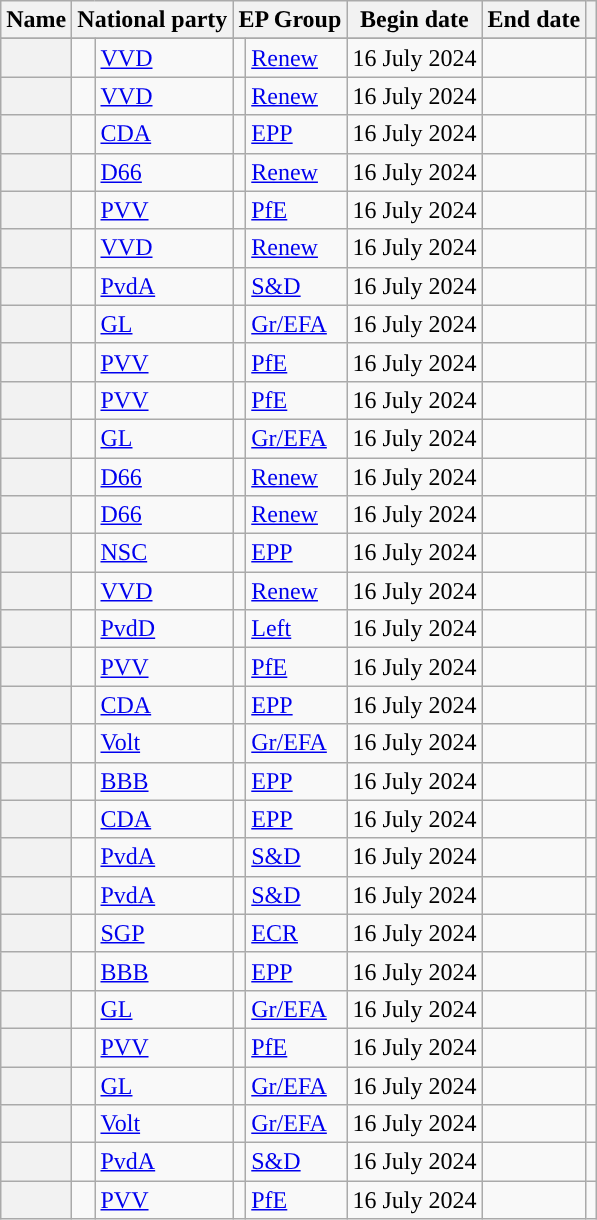<table class="wikitable sortable plainrowheaders">
<tr>
<th scope="col">Name</th>
<th scope="colgroup" colspan="2">National party</th>
<th scope="colgroup" colspan="2">EP Group</th>
<th scope="col">Begin date</th>
<th scope="col">End date</th>
<th scope="col" class="unsortable"></th>
</tr>
<tr>
</tr>
<tr>
<th scope="row"></th>
<td style="background-color:"></td>
<td><a href='#'>VVD</a></td>
<td style="background: "></td>
<td><a href='#'>Renew</a></td>
<td>16 July 2024</td>
<td></td>
<td></td>
</tr>
<tr>
<th scope="row"></th>
<td style="background-color:"></td>
<td><a href='#'>VVD</a></td>
<td style="background: "></td>
<td><a href='#'>Renew</a></td>
<td>16 July 2024</td>
<td></td>
<td></td>
</tr>
<tr>
<th scope="row"></th>
<td style="background-color:"></td>
<td><a href='#'>CDA</a></td>
<td style="background: "></td>
<td><a href='#'>EPP</a></td>
<td>16 July 2024</td>
<td></td>
<td></td>
</tr>
<tr>
<th scope="row"></th>
<td style="background-color:"></td>
<td><a href='#'>D66</a></td>
<td style="background: "></td>
<td><a href='#'>Renew</a></td>
<td>16 July 2024</td>
<td></td>
<td></td>
</tr>
<tr>
<th scope="row"></th>
<td style="background-color:"></td>
<td><a href='#'>PVV</a></td>
<td style="background: "></td>
<td><a href='#'>PfE</a></td>
<td>16 July 2024</td>
<td></td>
<td></td>
</tr>
<tr>
<th scope="row"></th>
<td style="background-color:"></td>
<td><a href='#'>VVD</a></td>
<td style="background: "></td>
<td><a href='#'>Renew</a></td>
<td>16 July 2024</td>
<td></td>
<td></td>
</tr>
<tr>
<th scope="row"></th>
<td style="background-color:"></td>
<td><a href='#'>PvdA</a></td>
<td style="background: "></td>
<td><a href='#'>S&D</a></td>
<td>16 July 2024</td>
<td></td>
<td></td>
</tr>
<tr>
<th scope="row"></th>
<td style="background-color:"></td>
<td><a href='#'>GL</a></td>
<td style="background: "></td>
<td><a href='#'>Gr/EFA</a></td>
<td>16 July 2024</td>
<td></td>
<td></td>
</tr>
<tr>
<th scope="row"></th>
<td style="background-color:"></td>
<td><a href='#'>PVV</a></td>
<td style="background: "></td>
<td><a href='#'>PfE</a></td>
<td>16 July 2024</td>
<td></td>
<td></td>
</tr>
<tr>
<th scope="row"></th>
<td style="background-color:"></td>
<td><a href='#'>PVV</a></td>
<td style="background: "></td>
<td><a href='#'>PfE</a></td>
<td>16 July 2024</td>
<td></td>
<td></td>
</tr>
<tr>
<th scope="row"></th>
<td style="background-color:"></td>
<td><a href='#'>GL</a></td>
<td style="background: "></td>
<td><a href='#'>Gr/EFA</a></td>
<td>16 July 2024</td>
<td></td>
<td></td>
</tr>
<tr>
<th scope="row"></th>
<td style="background-color:"></td>
<td><a href='#'>D66</a></td>
<td style="background: "></td>
<td><a href='#'>Renew</a></td>
<td>16 July 2024</td>
<td></td>
<td></td>
</tr>
<tr>
<th scope="row"></th>
<td style="background-color:"></td>
<td><a href='#'>D66</a></td>
<td style="background: "></td>
<td><a href='#'>Renew</a></td>
<td>16 July 2024</td>
<td></td>
<td></td>
</tr>
<tr>
<th scope="row"></th>
<td style="background:"></td>
<td><a href='#'>NSC</a></td>
<td style="background: "></td>
<td><a href='#'>EPP</a></td>
<td>16 July 2024</td>
<td></td>
<td></td>
</tr>
<tr>
<th scope="row"></th>
<td style="background-color:"></td>
<td><a href='#'>VVD</a></td>
<td style="background: "></td>
<td><a href='#'>Renew</a></td>
<td>16 July 2024</td>
<td></td>
<td></td>
</tr>
<tr>
<th scope="row"></th>
<td style="background-color:"></td>
<td><a href='#'>PvdD</a></td>
<td style="background: "></td>
<td><a href='#'>Left</a></td>
<td>16 July 2024</td>
<td></td>
<td></td>
</tr>
<tr>
<th scope="row"></th>
<td style="background-color:"></td>
<td><a href='#'>PVV</a></td>
<td style="background: "></td>
<td><a href='#'>PfE</a></td>
<td>16 July 2024</td>
<td></td>
<td></td>
</tr>
<tr>
<th scope="row"></th>
<td style="background-color:"></td>
<td><a href='#'>CDA</a></td>
<td style="background: "></td>
<td><a href='#'>EPP</a></td>
<td>16 July 2024</td>
<td></td>
<td></td>
</tr>
<tr>
<th scope="row"></th>
<td style="background-color:"></td>
<td><a href='#'>Volt</a></td>
<td style="background: "></td>
<td><a href='#'>Gr/EFA</a></td>
<td>16 July 2024</td>
<td></td>
<td></td>
</tr>
<tr>
<th scope="row"></th>
<td style="background:"></td>
<td><a href='#'>BBB</a></td>
<td style="background: "></td>
<td><a href='#'>EPP</a></td>
<td>16 July 2024</td>
<td></td>
<td></td>
</tr>
<tr>
<th scope="row"></th>
<td style="background-color:"></td>
<td><a href='#'>CDA</a></td>
<td style="background: "></td>
<td><a href='#'>EPP</a></td>
<td>16 July 2024</td>
<td></td>
<td></td>
</tr>
<tr>
<th scope="row"></th>
<td style="background-color:"></td>
<td><a href='#'>PvdA</a></td>
<td style="background: "></td>
<td><a href='#'>S&D</a></td>
<td>16 July 2024</td>
<td></td>
<td></td>
</tr>
<tr>
<th scope="row"></th>
<td style="background-color:"></td>
<td><a href='#'>PvdA</a></td>
<td style="background: "></td>
<td><a href='#'>S&D</a></td>
<td>16 July 2024</td>
<td></td>
<td></td>
</tr>
<tr>
<th scope="row"></th>
<td style="background-color:"></td>
<td><a href='#'>SGP</a></td>
<td style="background: "></td>
<td><a href='#'>ECR</a></td>
<td>16 July 2024</td>
<td></td>
<td></td>
</tr>
<tr>
<th scope="row"></th>
<td style="background:"></td>
<td><a href='#'>BBB</a></td>
<td style="background: "></td>
<td><a href='#'>EPP</a></td>
<td>16 July 2024</td>
<td></td>
<td></td>
</tr>
<tr>
<th scope="row"></th>
<td style="background-color:"></td>
<td><a href='#'>GL</a></td>
<td style="background: "></td>
<td><a href='#'>Gr/EFA</a></td>
<td>16 July 2024</td>
<td></td>
<td></td>
</tr>
<tr>
<th scope="row"></th>
<td style="background-color:"></td>
<td><a href='#'>PVV</a></td>
<td style="background: "></td>
<td><a href='#'>PfE</a></td>
<td>16 July 2024</td>
<td></td>
<td></td>
</tr>
<tr>
<th scope="row"></th>
<td style="background-color:"></td>
<td><a href='#'>GL</a></td>
<td style="background: "></td>
<td><a href='#'>Gr/EFA</a></td>
<td>16 July 2024</td>
<td></td>
<td></td>
</tr>
<tr>
<th scope="row"></th>
<td style="background-color:"></td>
<td><a href='#'>Volt</a></td>
<td style="background: "></td>
<td><a href='#'>Gr/EFA</a></td>
<td>16 July 2024</td>
<td></td>
<td></td>
</tr>
<tr>
<th scope="row"></th>
<td style="background-color:"></td>
<td><a href='#'>PvdA</a></td>
<td style="background: "></td>
<td><a href='#'>S&D</a></td>
<td>16 July 2024</td>
<td></td>
<td></td>
</tr>
<tr>
<th scope="row"></th>
<td style="background-color:"></td>
<td><a href='#'>PVV</a></td>
<td style="background: "></td>
<td><a href='#'>PfE</a></td>
<td>16 July 2024</td>
<td></td>
<td></td>
</tr>
</table>
